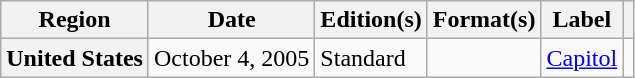<table class="wikitable plainrowheaders">
<tr>
<th scope="col">Region</th>
<th scope="col">Date</th>
<th scope="col">Edition(s)</th>
<th scope="col">Format(s)</th>
<th scope="col">Label</th>
<th scope="col"></th>
</tr>
<tr>
<th scope="row">United States</th>
<td>October 4, 2005</td>
<td>Standard</td>
<td></td>
<td><a href='#'>Capitol</a></td>
<td style="text-align:center;"></td>
</tr>
</table>
